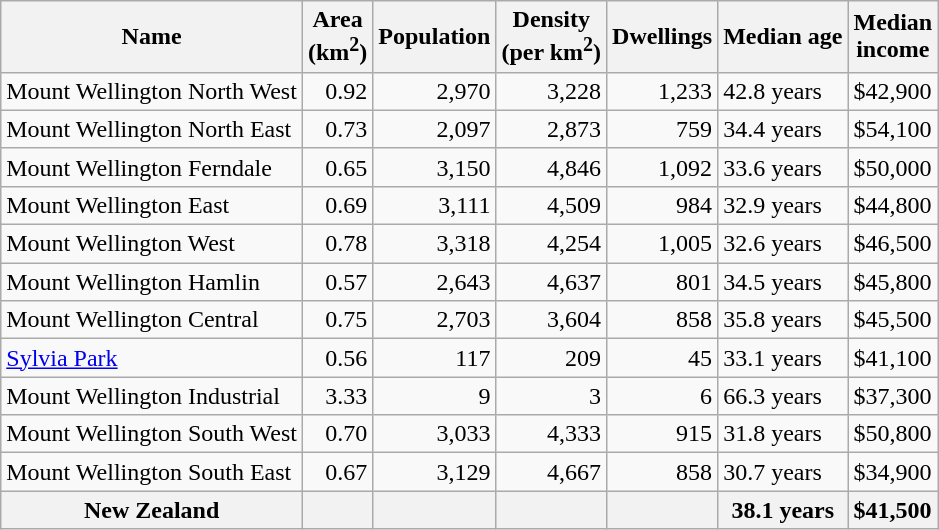<table class="wikitable">
<tr>
<th>Name</th>
<th>Area<br>(km<sup>2</sup>)</th>
<th>Population</th>
<th>Density<br>(per km<sup>2</sup>)</th>
<th>Dwellings</th>
<th>Median age</th>
<th>Median<br>income</th>
</tr>
<tr>
<td>Mount Wellington North West</td>
<td style="text-align:right;">0.92</td>
<td style="text-align:right;">2,970</td>
<td style="text-align:right;">3,228</td>
<td style="text-align:right;">1,233</td>
<td>42.8 years</td>
<td>$42,900</td>
</tr>
<tr>
<td>Mount Wellington North East</td>
<td style="text-align:right;">0.73</td>
<td style="text-align:right;">2,097</td>
<td style="text-align:right;">2,873</td>
<td style="text-align:right;">759</td>
<td>34.4 years</td>
<td>$54,100</td>
</tr>
<tr>
<td>Mount Wellington Ferndale</td>
<td style="text-align:right;">0.65</td>
<td style="text-align:right;">3,150</td>
<td style="text-align:right;">4,846</td>
<td style="text-align:right;">1,092</td>
<td>33.6 years</td>
<td>$50,000</td>
</tr>
<tr>
<td>Mount Wellington East</td>
<td style="text-align:right;">0.69</td>
<td style="text-align:right;">3,111</td>
<td style="text-align:right;">4,509</td>
<td style="text-align:right;">984</td>
<td>32.9 years</td>
<td>$44,800</td>
</tr>
<tr>
<td>Mount Wellington West</td>
<td style="text-align:right;">0.78</td>
<td style="text-align:right;">3,318</td>
<td style="text-align:right;">4,254</td>
<td style="text-align:right;">1,005</td>
<td>32.6 years</td>
<td>$46,500</td>
</tr>
<tr>
<td>Mount Wellington Hamlin</td>
<td style="text-align:right;">0.57</td>
<td style="text-align:right;">2,643</td>
<td style="text-align:right;">4,637</td>
<td style="text-align:right;">801</td>
<td>34.5 years</td>
<td>$45,800</td>
</tr>
<tr>
<td>Mount Wellington Central</td>
<td style="text-align:right;">0.75</td>
<td style="text-align:right;">2,703</td>
<td style="text-align:right;">3,604</td>
<td style="text-align:right;">858</td>
<td>35.8 years</td>
<td>$45,500</td>
</tr>
<tr>
<td><a href='#'>Sylvia Park</a></td>
<td style="text-align:right;">0.56</td>
<td style="text-align:right;">117</td>
<td style="text-align:right;">209</td>
<td style="text-align:right;">45</td>
<td>33.1 years</td>
<td>$41,100</td>
</tr>
<tr>
<td>Mount Wellington Industrial</td>
<td style="text-align:right;">3.33</td>
<td style="text-align:right;">9</td>
<td style="text-align:right;">3</td>
<td style="text-align:right;">6</td>
<td>66.3 years</td>
<td>$37,300</td>
</tr>
<tr>
<td>Mount Wellington South West</td>
<td style="text-align:right;">0.70</td>
<td style="text-align:right;">3,033</td>
<td style="text-align:right;">4,333</td>
<td style="text-align:right;">915</td>
<td>31.8 years</td>
<td>$50,800</td>
</tr>
<tr>
<td>Mount Wellington South East</td>
<td style="text-align:right;">0.67</td>
<td style="text-align:right;">3,129</td>
<td style="text-align:right;">4,667</td>
<td style="text-align:right;">858</td>
<td>30.7 years</td>
<td>$34,900</td>
</tr>
<tr>
<th>New Zealand</th>
<th></th>
<th></th>
<th></th>
<th></th>
<th>38.1 years</th>
<th style="text-align:left;">$41,500</th>
</tr>
</table>
